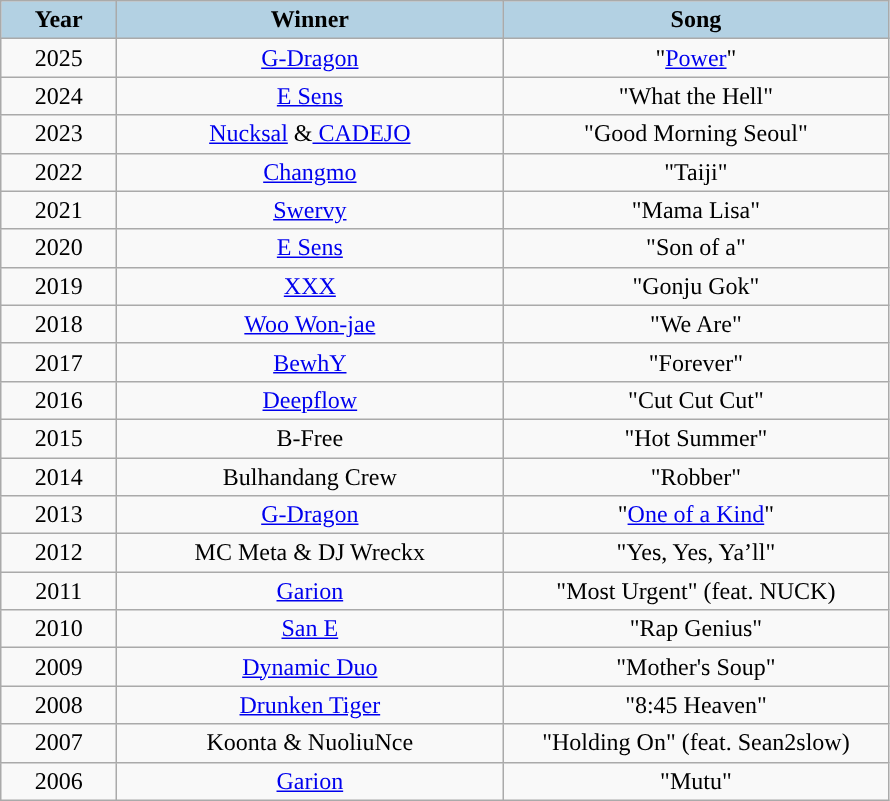<table class="wikitable" style="text-align: center">
<tr>
<th width="70" style="background:#b3d1e3;">Year</th>
<th width="250" style="background:#b3d1e3;">Winner</th>
<th width="250" style="background:#b3d1e3;">Song</th>
</tr>
<tr>
<td>2025</td>
<td><a href='#'>G-Dragon</a></td>
<td>"<a href='#'>Power</a>"</td>
</tr>
<tr>
<td>2024</td>
<td><a href='#'>E Sens</a></td>
<td>"What the Hell"</td>
</tr>
<tr>
<td>2023</td>
<td><a href='#'>Nucksal</a> &<a href='#'> CADEJO</a></td>
<td>"Good Morning Seoul"</td>
</tr>
<tr>
<td>2022</td>
<td><a href='#'>Changmo</a></td>
<td>"Taiji"</td>
</tr>
<tr>
<td>2021</td>
<td><a href='#'>Swervy</a></td>
<td>"Mama Lisa"</td>
</tr>
<tr>
<td>2020</td>
<td><a href='#'>E Sens</a></td>
<td>"Son of a"</td>
</tr>
<tr>
<td>2019</td>
<td><a href='#'>XXX</a></td>
<td>"Gonju Gok"</td>
</tr>
<tr>
<td>2018</td>
<td><a href='#'>Woo Won-jae</a></td>
<td>"We Are"</td>
</tr>
<tr>
<td>2017</td>
<td><a href='#'>BewhY</a></td>
<td>"Forever"</td>
</tr>
<tr>
<td>2016</td>
<td><a href='#'>Deepflow</a></td>
<td>"Cut Cut Cut"</td>
</tr>
<tr>
<td>2015</td>
<td>B-Free</td>
<td>"Hot Summer"</td>
</tr>
<tr>
<td>2014</td>
<td>Bulhandang Crew</td>
<td>"Robber"</td>
</tr>
<tr>
<td>2013</td>
<td><a href='#'>G-Dragon</a></td>
<td>"<a href='#'>One of a Kind</a>"</td>
</tr>
<tr>
<td>2012</td>
<td>MC Meta & DJ Wreckx</td>
<td>"Yes, Yes, Ya’ll"</td>
</tr>
<tr>
<td>2011</td>
<td><a href='#'>Garion</a></td>
<td>"Most Urgent" (feat. NUCK)</td>
</tr>
<tr>
<td>2010</td>
<td><a href='#'>San E</a></td>
<td>"Rap Genius"</td>
</tr>
<tr>
<td>2009</td>
<td><a href='#'>Dynamic Duo</a></td>
<td>"Mother's Soup"</td>
</tr>
<tr>
<td>2008</td>
<td><a href='#'>Drunken Tiger</a></td>
<td>"8:45 Heaven"</td>
</tr>
<tr>
<td>2007</td>
<td>Koonta & NuoliuNce</td>
<td>"Holding On" (feat. Sean2slow)</td>
</tr>
<tr>
<td>2006</td>
<td><a href='#'>Garion</a></td>
<td>"Mutu"</td>
</tr>
</table>
